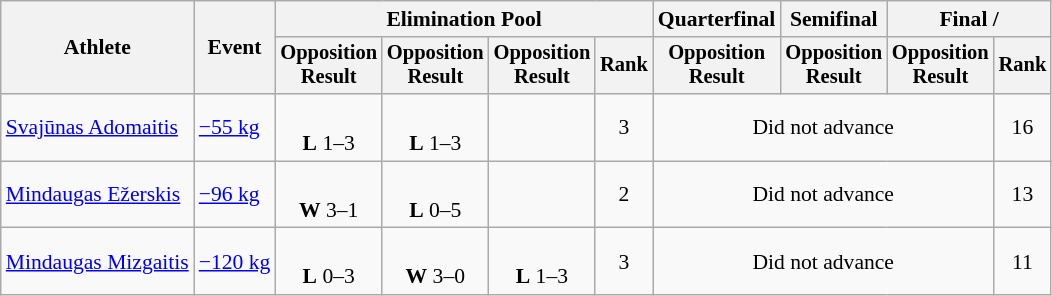<table class="wikitable" style="font-size:90%">
<tr>
<th rowspan="2">Athlete</th>
<th rowspan="2">Event</th>
<th colspan=4>Elimination Pool</th>
<th>Quarterfinal</th>
<th>Semifinal</th>
<th colspan=2>Final / </th>
</tr>
<tr style="font-size: 95%">
<th>Opposition<br>Result</th>
<th>Opposition<br>Result</th>
<th>Opposition<br>Result</th>
<th>Rank</th>
<th>Opposition<br>Result</th>
<th>Opposition<br>Result</th>
<th>Opposition<br>Result</th>
<th>Rank</th>
</tr>
<tr align=center>
<td align=left><a href='#'>Svajūnas Adomaitis</a></td>
<td align=left><a href='#'>−55 kg</a></td>
<td><br><strong>L</strong> 1–3 <sup></sup></td>
<td><br><strong>L</strong> 1–3 <sup></sup></td>
<td></td>
<td>3</td>
<td colspan=3>Did not advance</td>
<td>16</td>
</tr>
<tr align=center>
<td align=left><a href='#'>Mindaugas Ežerskis</a></td>
<td align=left><a href='#'>−96 kg</a></td>
<td><br><strong>W</strong> 3–1 <sup></sup></td>
<td><br><strong>L</strong> 0–5 <sup></sup></td>
<td></td>
<td>2</td>
<td colspan=3>Did not advance</td>
<td>13</td>
</tr>
<tr align=center>
<td align=left><a href='#'>Mindaugas Mizgaitis</a></td>
<td align=left><a href='#'>−120 kg</a></td>
<td><br><strong>L</strong> 0–3 <sup></sup></td>
<td><br><strong>W</strong> 3–0 <sup></sup></td>
<td><br><strong>L</strong> 1–3 <sup></sup></td>
<td>3</td>
<td colspan=3>Did not advance</td>
<td>11</td>
</tr>
</table>
